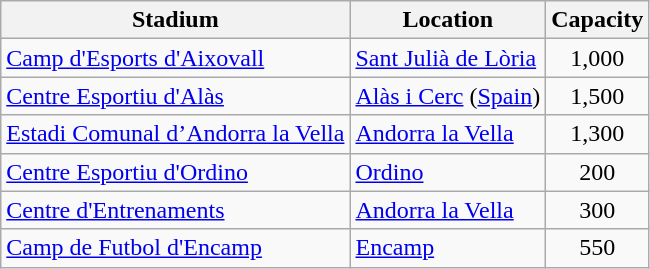<table class="wikitable sortable" style="text-align: left;">
<tr>
<th>Stadium</th>
<th>Location</th>
<th>Capacity</th>
</tr>
<tr>
<td><a href='#'>Camp d'Esports d'Aixovall</a></td>
<td><a href='#'>Sant Julià de Lòria</a></td>
<td align="center">1,000</td>
</tr>
<tr>
<td><a href='#'>Centre Esportiu d'Alàs</a></td>
<td><a href='#'>Alàs i Cerc</a> (<a href='#'>Spain</a>)</td>
<td align="center">1,500</td>
</tr>
<tr>
<td><a href='#'>Estadi Comunal d’Andorra la Vella</a></td>
<td><a href='#'>Andorra la Vella</a></td>
<td align="center">1,300</td>
</tr>
<tr>
<td><a href='#'>Centre Esportiu d'Ordino</a></td>
<td><a href='#'>Ordino</a></td>
<td align="center">200</td>
</tr>
<tr>
<td><a href='#'>Centre d'Entrenaments</a></td>
<td><a href='#'>Andorra la Vella</a></td>
<td align="center">300</td>
</tr>
<tr>
<td><a href='#'>Camp de Futbol d'Encamp</a></td>
<td><a href='#'>Encamp</a></td>
<td align="center">550</td>
</tr>
</table>
